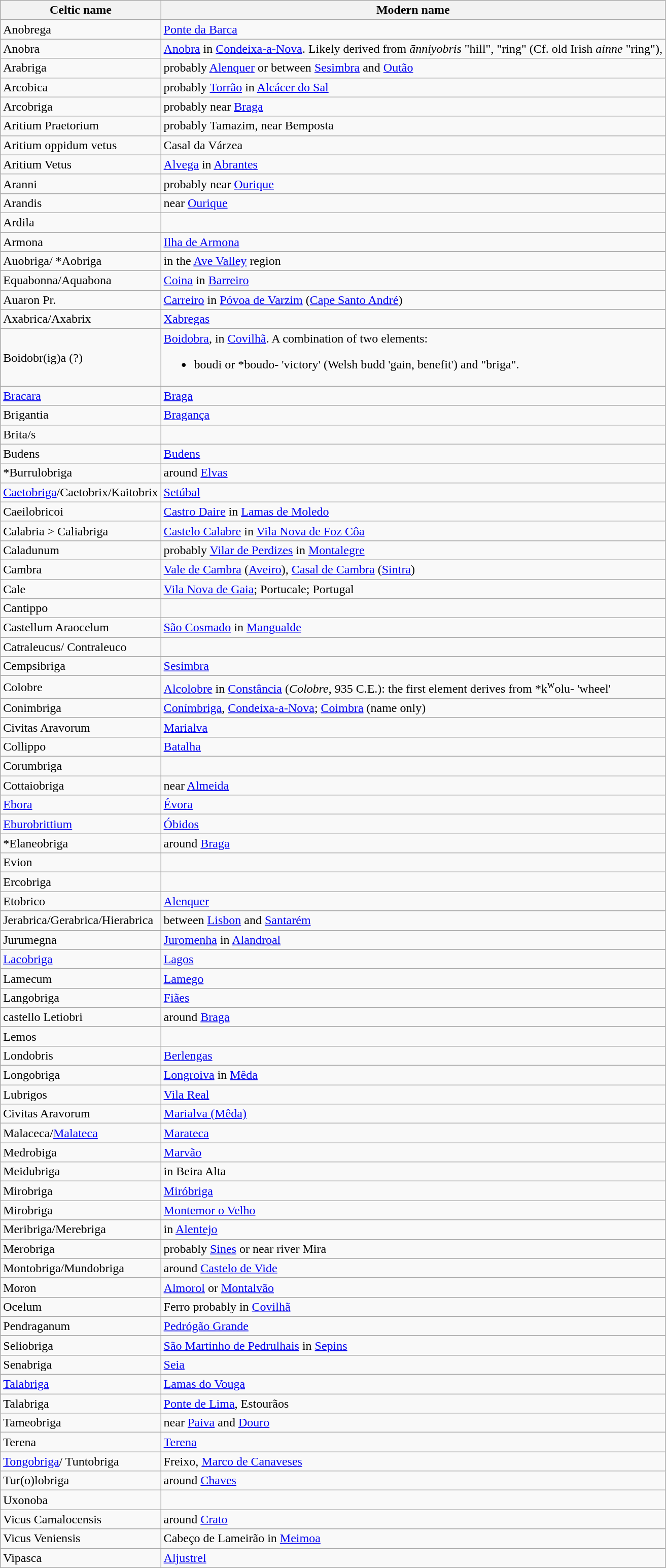<table class="wikitable">
<tr>
<th>Celtic name</th>
<th>Modern name</th>
</tr>
<tr>
<td>Anobrega</td>
<td><a href='#'>Ponte da Barca</a></td>
</tr>
<tr>
<td>Anobra</td>
<td><a href='#'>Anobra</a> in <a href='#'>Condeixa-a-Nova</a>. Likely derived from <em>ānniyobris</em> "hill", "ring" (Cf. old Irish <em>ainne</em> "ring"),</td>
</tr>
<tr>
<td>Arabriga</td>
<td>probably <a href='#'>Alenquer</a> or between <a href='#'>Sesimbra</a> and <a href='#'>Outão</a></td>
</tr>
<tr>
<td>Arcobica</td>
<td>probably <a href='#'>Torrão</a> in <a href='#'>Alcácer do Sal</a></td>
</tr>
<tr>
<td>Arcobriga</td>
<td>probably near <a href='#'>Braga</a></td>
</tr>
<tr>
<td>Aritium Praetorium</td>
<td>probably Tamazim, near Bemposta</td>
</tr>
<tr>
<td>Aritium oppidum vetus</td>
<td>Casal da Várzea</td>
</tr>
<tr>
<td>Aritium Vetus</td>
<td><a href='#'>Alvega</a> in <a href='#'>Abrantes</a></td>
</tr>
<tr>
<td>Aranni</td>
<td>probably near <a href='#'>Ourique</a></td>
</tr>
<tr>
<td>Arandis</td>
<td>near <a href='#'>Ourique</a></td>
</tr>
<tr>
<td>Ardila</td>
<td></td>
</tr>
<tr>
<td>Armona</td>
<td><a href='#'>Ilha de Armona</a></td>
</tr>
<tr>
<td>Auobriga/ *Aobriga</td>
<td>in the <a href='#'>Ave Valley</a> region</td>
</tr>
<tr>
<td>Equabonna/Aquabona</td>
<td><a href='#'>Coina</a> in <a href='#'>Barreiro</a></td>
</tr>
<tr>
<td>Auaron Pr.</td>
<td><a href='#'>Carreiro</a> in <a href='#'>Póvoa de Varzim</a> (<a href='#'>Cape Santo André</a>)</td>
</tr>
<tr>
<td>Axabrica/Axabrix</td>
<td><a href='#'>Xabregas</a></td>
</tr>
<tr>
<td>Boidobr(ig)a (?)</td>
<td><a href='#'>Boidobra</a>, in <a href='#'>Covilhã</a>. A combination of two elements:<br><ul><li>boudi or  *boudo- 'victory' (Welsh budd 'gain, benefit') and "briga".</li></ul></td>
</tr>
<tr>
<td><a href='#'>Bracara</a></td>
<td><a href='#'>Braga</a></td>
</tr>
<tr>
<td>Brigantia</td>
<td><a href='#'>Bragança</a></td>
</tr>
<tr>
<td>Brita/s</td>
<td></td>
</tr>
<tr>
<td>Budens</td>
<td><a href='#'>Budens</a></td>
</tr>
<tr>
<td>*Burrulobriga</td>
<td>around <a href='#'>Elvas</a></td>
</tr>
<tr>
<td><a href='#'>Caetobriga</a>/Caetobrix/Kaitobrix</td>
<td><a href='#'>Setúbal</a></td>
</tr>
<tr>
<td>Caeilobricoi</td>
<td><a href='#'>Castro Daire</a> in <a href='#'>Lamas de Moledo</a></td>
</tr>
<tr>
<td>Calabria > Caliabriga</td>
<td><a href='#'>Castelo Calabre</a> in <a href='#'>Vila Nova de Foz Côa</a></td>
</tr>
<tr>
<td>Caladunum</td>
<td>probably <a href='#'>Vilar de Perdizes</a> in <a href='#'>Montalegre</a></td>
</tr>
<tr>
<td>Cambra<Calambriga</td>
<td><a href='#'>Vale de Cambra</a> (<a href='#'>Aveiro</a>), <a href='#'>Casal de Cambra</a> (<a href='#'>Sintra</a>)</td>
</tr>
<tr>
<td>Cale</td>
<td><a href='#'>Vila Nova de Gaia</a>; Portucale; Portugal</td>
</tr>
<tr>
<td>Cantippo</td>
<td></td>
</tr>
<tr>
<td>Castellum Araocelum</td>
<td><a href='#'>São Cosmado</a> in <a href='#'>Mangualde</a></td>
</tr>
<tr>
<td>Catraleucus/ Contraleuco</td>
<td></td>
</tr>
<tr>
<td>Cempsibriga</td>
<td><a href='#'>Sesimbra</a></td>
</tr>
<tr>
<td>Colobre</td>
<td><a href='#'>Alcolobre</a> in <a href='#'>Constância</a> (<em>Colobre</em>, 935 C.E.): the first element derives from *k<sup>w</sup>olu- 'wheel'</td>
</tr>
<tr>
<td>Conimbriga</td>
<td><a href='#'>Conímbriga</a>, <a href='#'>Condeixa-a-Nova</a>; <a href='#'>Coimbra</a> (name only)</td>
</tr>
<tr>
<td>Civitas Aravorum <Aravi></td>
<td><a href='#'>Marialva</a></td>
</tr>
<tr>
<td>Collippo</td>
<td><a href='#'>Batalha</a></td>
</tr>
<tr>
<td>Corumbriga</td>
<td></td>
</tr>
<tr>
<td>Cottaiobriga</td>
<td>near <a href='#'>Almeida</a></td>
</tr>
<tr>
<td><a href='#'>Ebora</a></td>
<td><a href='#'>Évora</a></td>
</tr>
<tr>
<td><a href='#'>Eburobrittium</a></td>
<td><a href='#'>Óbidos</a></td>
</tr>
<tr>
<td>*Elaneobriga</td>
<td>around <a href='#'>Braga</a></td>
</tr>
<tr>
<td>Evion</td>
</tr>
<tr>
<td>Ercobriga</td>
<td></td>
</tr>
<tr>
<td>Etobrico</td>
<td><a href='#'>Alenquer</a></td>
</tr>
<tr>
<td>Jerabrica/Gerabrica/Hierabrica</td>
<td>between <a href='#'>Lisbon</a> and <a href='#'>Santarém</a></td>
</tr>
<tr>
<td>Jurumegna</td>
<td><a href='#'>Juromenha</a> in <a href='#'>Alandroal</a></td>
</tr>
<tr>
<td><a href='#'>Lacobriga</a></td>
<td><a href='#'>Lagos</a></td>
</tr>
<tr>
<td>Lamecum</td>
<td><a href='#'>Lamego</a></td>
</tr>
<tr>
<td>Langobriga</td>
<td><a href='#'>Fiães</a></td>
</tr>
<tr>
<td>castello Letiobri</td>
<td>around <a href='#'>Braga</a></td>
</tr>
<tr>
<td>Lemos</td>
<td></td>
</tr>
<tr>
<td>Londobris</td>
<td><a href='#'>Berlengas</a></td>
</tr>
<tr>
<td>Longobriga</td>
<td><a href='#'>Longroiva</a> in <a href='#'>Mêda</a></td>
</tr>
<tr>
<td>Lubrigos</td>
<td><a href='#'>Vila Real</a></td>
</tr>
<tr>
<td>Civitas Aravorum <Aravi></td>
<td><a href='#'>Marialva (Mêda)</a></td>
</tr>
<tr>
<td>Malaceca/<a href='#'>Malateca</a></td>
<td><a href='#'>Marateca</a></td>
</tr>
<tr>
<td>Medrobiga</td>
<td><a href='#'>Marvão</a></td>
</tr>
<tr>
<td>Meidubriga</td>
<td>in Beira Alta</td>
</tr>
<tr>
<td>Mirobriga</td>
<td><a href='#'>Miróbriga</a></td>
</tr>
<tr>
<td>Mirobriga</td>
<td><a href='#'>Montemor o Velho</a></td>
</tr>
<tr>
<td>Meribriga/Merebriga</td>
<td>in <a href='#'>Alentejo</a></td>
</tr>
<tr>
<td>Merobriga</td>
<td>probably <a href='#'>Sines</a> or near river  Mira</td>
</tr>
<tr>
<td>Montobriga/Mundobriga</td>
<td>around <a href='#'>Castelo de Vide</a></td>
</tr>
<tr>
<td>Moron</td>
<td><a href='#'>Almorol</a> or <a href='#'>Montalvão</a></td>
</tr>
<tr>
<td>Ocelum</td>
<td>Ferro probably in <a href='#'>Covilhã</a></td>
</tr>
<tr>
<td>Pendraganum</td>
<td><a href='#'>Pedrógão Grande</a></td>
</tr>
<tr>
<td>Seliobriga</td>
<td><a href='#'>São Martinho de Pedrulhais</a> in <a href='#'>Sepins</a></td>
</tr>
<tr>
<td>Senabriga</td>
<td><a href='#'>Seia</a></td>
</tr>
<tr>
<td><a href='#'>Talabriga</a></td>
<td><a href='#'>Lamas do Vouga</a></td>
</tr>
<tr>
<td>Talabriga</td>
<td><a href='#'>Ponte de Lima</a>, Estourãos</td>
</tr>
<tr>
<td>Tameobriga</td>
<td>near <a href='#'>Paiva</a> and <a href='#'>Douro</a></td>
</tr>
<tr>
<td>Terena</td>
<td><a href='#'>Terena</a></td>
</tr>
<tr>
<td><a href='#'>Tongobriga</a>/ Tuntobriga</td>
<td>Freixo, <a href='#'>Marco de Canaveses</a></td>
</tr>
<tr>
<td>Tur(o)lobriga</td>
<td>around <a href='#'>Chaves</a></td>
</tr>
<tr>
<td>Uxonoba</td>
<td></td>
</tr>
<tr>
<td>Vicus Camalocensis</td>
<td>around <a href='#'>Crato</a></td>
</tr>
<tr>
<td>Vicus Veniensis</td>
<td>Cabeço de Lameirão in <a href='#'>Meimoa</a></td>
</tr>
<tr>
<td>Vipasca</td>
<td><a href='#'>Aljustrel</a></td>
</tr>
</table>
